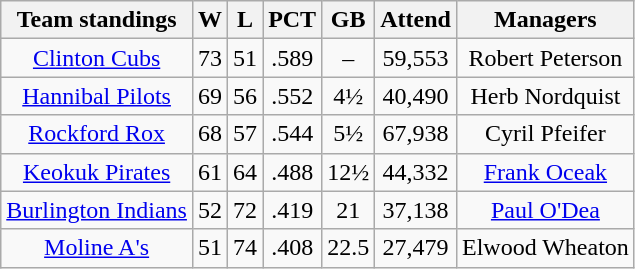<table class="wikitable" style="text-align:center">
<tr>
<th>Team standings</th>
<th>W</th>
<th>L</th>
<th>PCT</th>
<th>GB</th>
<th>Attend</th>
<th>Managers</th>
</tr>
<tr>
<td><a href='#'>Clinton Cubs</a></td>
<td>73</td>
<td>51</td>
<td>.589</td>
<td>–</td>
<td>59,553</td>
<td>Robert Peterson</td>
</tr>
<tr>
<td><a href='#'>Hannibal Pilots</a></td>
<td>69</td>
<td>56</td>
<td>.552</td>
<td>4½</td>
<td>40,490</td>
<td>Herb Nordquist</td>
</tr>
<tr>
<td><a href='#'>Rockford Rox</a></td>
<td>68</td>
<td>57</td>
<td>.544</td>
<td>5½</td>
<td>67,938</td>
<td>Cyril Pfeifer</td>
</tr>
<tr>
<td><a href='#'>Keokuk Pirates</a></td>
<td>61</td>
<td>64</td>
<td>.488</td>
<td>12½</td>
<td>44,332</td>
<td><a href='#'>Frank Oceak</a></td>
</tr>
<tr>
<td><a href='#'>Burlington Indians</a></td>
<td>52</td>
<td>72</td>
<td>.419</td>
<td>21</td>
<td>37,138</td>
<td><a href='#'>Paul O'Dea</a></td>
</tr>
<tr>
<td><a href='#'>Moline A's</a></td>
<td>51</td>
<td>74</td>
<td>.408</td>
<td>22.5</td>
<td>27,479</td>
<td>Elwood Wheaton</td>
</tr>
</table>
